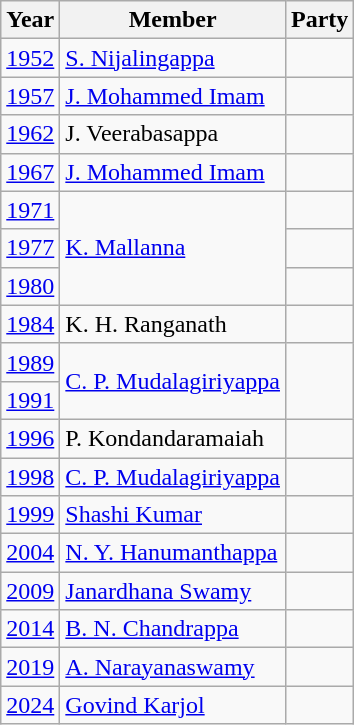<table class="wikitable sortable">
<tr>
<th>Year</th>
<th>Member</th>
<th colspan="2">Party</th>
</tr>
<tr>
<td><a href='#'>1952</a></td>
<td><a href='#'>S. Nijalingappa</a></td>
<td></td>
</tr>
<tr>
<td><a href='#'>1957</a></td>
<td><a href='#'>J. Mohammed Imam</a></td>
<td></td>
</tr>
<tr>
<td><a href='#'>1962</a></td>
<td>J. Veerabasappa</td>
<td></td>
</tr>
<tr>
<td><a href='#'>1967</a></td>
<td><a href='#'>J. Mohammed Imam</a></td>
<td></td>
</tr>
<tr>
<td><a href='#'>1971</a></td>
<td rowspan="3"><a href='#'>K. Mallanna</a></td>
<td></td>
</tr>
<tr>
<td><a href='#'>1977</a></td>
</tr>
<tr>
<td><a href='#'>1980</a></td>
<td></td>
</tr>
<tr>
<td><a href='#'>1984</a></td>
<td>K. H. Ranganath</td>
<td></td>
</tr>
<tr>
<td><a href='#'>1989</a></td>
<td rowspan="2"><a href='#'>C. P. Mudalagiriyappa</a></td>
</tr>
<tr>
<td><a href='#'>1991</a></td>
</tr>
<tr>
<td><a href='#'>1996</a></td>
<td>P. Kondandaramaiah</td>
<td></td>
</tr>
<tr>
<td><a href='#'>1998</a></td>
<td><a href='#'>C. P. Mudalagiriyappa</a></td>
<td></td>
</tr>
<tr>
<td><a href='#'>1999</a></td>
<td><a href='#'>Shashi Kumar</a></td>
<td></td>
</tr>
<tr>
<td><a href='#'>2004</a></td>
<td><a href='#'>N. Y. Hanumanthappa</a></td>
<td></td>
</tr>
<tr>
<td><a href='#'>2009</a></td>
<td><a href='#'>Janardhana Swamy</a></td>
<td></td>
</tr>
<tr>
<td><a href='#'>2014</a></td>
<td><a href='#'>B. N. Chandrappa</a></td>
<td></td>
</tr>
<tr>
<td><a href='#'>2019</a></td>
<td><a href='#'>A. Narayanaswamy</a></td>
<td></td>
</tr>
<tr>
<td><a href='#'>2024</a></td>
<td><a href='#'>Govind Karjol</a></td>
</tr>
</table>
